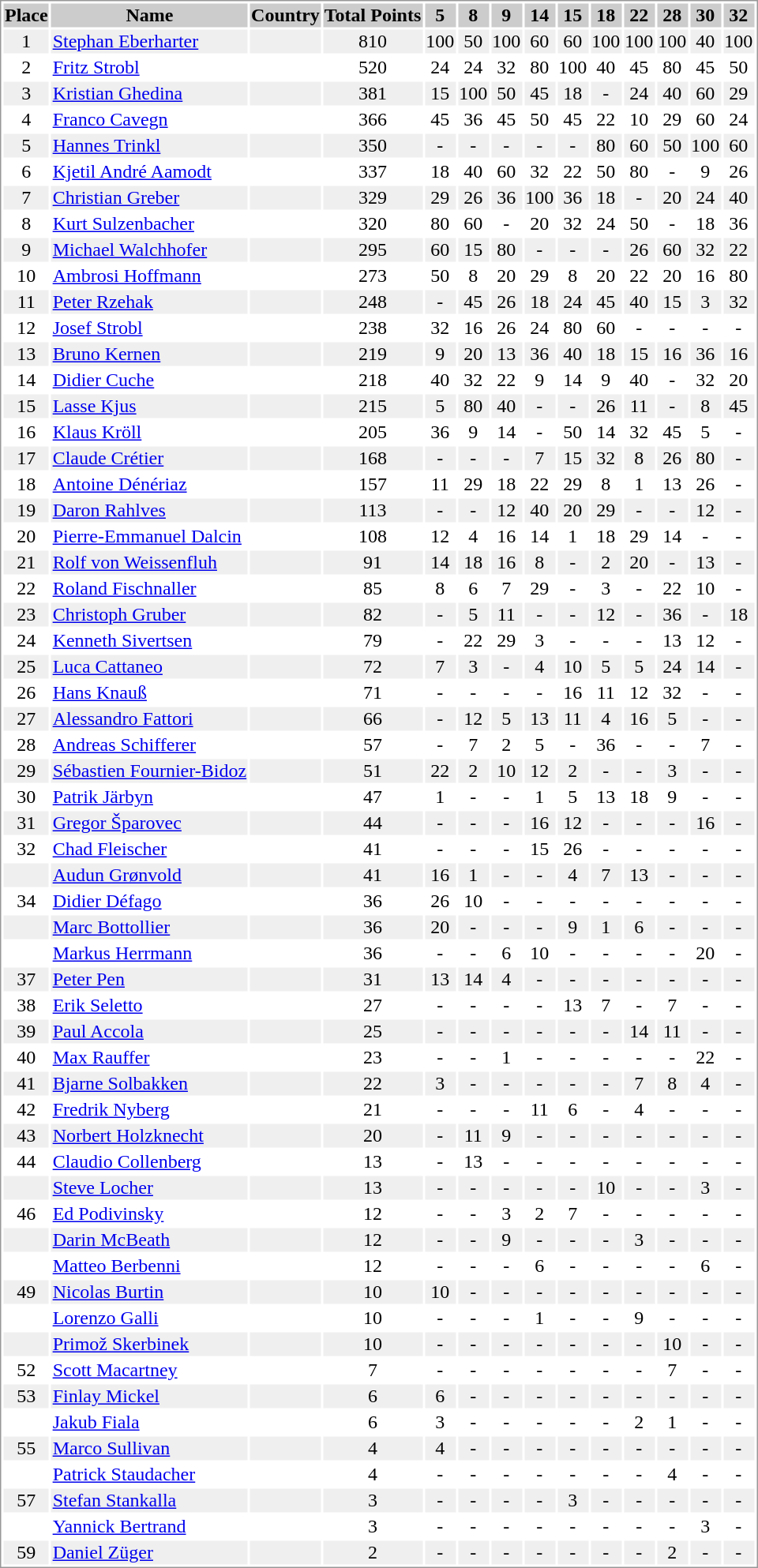<table border="0" style="border: 1px solid #999; background-color:#FFFFFF; text-align:center">
<tr align="center" bgcolor="#CCCCCC">
<th>Place</th>
<th>Name</th>
<th>Country</th>
<th>Total Points</th>
<th>5</th>
<th>8</th>
<th>9</th>
<th>14</th>
<th>15</th>
<th>18</th>
<th>22</th>
<th>28</th>
<th>30</th>
<th>32</th>
</tr>
<tr bgcolor="#EFEFEF">
<td>1</td>
<td align="left"><a href='#'>Stephan Eberharter</a></td>
<td align="left"></td>
<td>810</td>
<td>100</td>
<td>50</td>
<td>100</td>
<td>60</td>
<td>60</td>
<td>100</td>
<td>100</td>
<td>100</td>
<td>40</td>
<td>100</td>
</tr>
<tr>
<td>2</td>
<td align="left"><a href='#'>Fritz Strobl</a></td>
<td align="left"></td>
<td>520</td>
<td>24</td>
<td>24</td>
<td>32</td>
<td>80</td>
<td>100</td>
<td>40</td>
<td>45</td>
<td>80</td>
<td>45</td>
<td>50</td>
</tr>
<tr bgcolor="#EFEFEF">
<td>3</td>
<td align="left"><a href='#'>Kristian Ghedina</a></td>
<td align="left"></td>
<td>381</td>
<td>15</td>
<td>100</td>
<td>50</td>
<td>45</td>
<td>18</td>
<td>-</td>
<td>24</td>
<td>40</td>
<td>60</td>
<td>29</td>
</tr>
<tr>
<td>4</td>
<td align="left"><a href='#'>Franco Cavegn</a></td>
<td align="left"></td>
<td>366</td>
<td>45</td>
<td>36</td>
<td>45</td>
<td>50</td>
<td>45</td>
<td>22</td>
<td>10</td>
<td>29</td>
<td>60</td>
<td>24</td>
</tr>
<tr bgcolor="#EFEFEF">
<td>5</td>
<td align="left"><a href='#'>Hannes Trinkl</a></td>
<td align="left"></td>
<td>350</td>
<td>-</td>
<td>-</td>
<td>-</td>
<td>-</td>
<td>-</td>
<td>80</td>
<td>60</td>
<td>50</td>
<td>100</td>
<td>60</td>
</tr>
<tr>
<td>6</td>
<td align="left"><a href='#'>Kjetil André Aamodt</a></td>
<td align="left"></td>
<td>337</td>
<td>18</td>
<td>40</td>
<td>60</td>
<td>32</td>
<td>22</td>
<td>50</td>
<td>80</td>
<td>-</td>
<td>9</td>
<td>26</td>
</tr>
<tr bgcolor="#EFEFEF">
<td>7</td>
<td align="left"><a href='#'>Christian Greber</a></td>
<td align="left"></td>
<td>329</td>
<td>29</td>
<td>26</td>
<td>36</td>
<td>100</td>
<td>36</td>
<td>18</td>
<td>-</td>
<td>20</td>
<td>24</td>
<td>40</td>
</tr>
<tr>
<td>8</td>
<td align="left"><a href='#'>Kurt Sulzenbacher</a></td>
<td align="left"></td>
<td>320</td>
<td>80</td>
<td>60</td>
<td>-</td>
<td>20</td>
<td>32</td>
<td>24</td>
<td>50</td>
<td>-</td>
<td>18</td>
<td>36</td>
</tr>
<tr bgcolor="#EFEFEF">
<td>9</td>
<td align="left"><a href='#'>Michael Walchhofer</a></td>
<td align="left"></td>
<td>295</td>
<td>60</td>
<td>15</td>
<td>80</td>
<td>-</td>
<td>-</td>
<td>-</td>
<td>26</td>
<td>60</td>
<td>32</td>
<td>22</td>
</tr>
<tr>
<td>10</td>
<td align="left"><a href='#'>Ambrosi Hoffmann</a></td>
<td align="left"></td>
<td>273</td>
<td>50</td>
<td>8</td>
<td>20</td>
<td>29</td>
<td>8</td>
<td>20</td>
<td>22</td>
<td>20</td>
<td>16</td>
<td>80</td>
</tr>
<tr bgcolor="#EFEFEF">
<td>11</td>
<td align="left"><a href='#'>Peter Rzehak</a></td>
<td align="left"></td>
<td>248</td>
<td>-</td>
<td>45</td>
<td>26</td>
<td>18</td>
<td>24</td>
<td>45</td>
<td>40</td>
<td>15</td>
<td>3</td>
<td>32</td>
</tr>
<tr>
<td>12</td>
<td align="left"><a href='#'>Josef Strobl</a></td>
<td align="left"></td>
<td>238</td>
<td>32</td>
<td>16</td>
<td>26</td>
<td>24</td>
<td>80</td>
<td>60</td>
<td>-</td>
<td>-</td>
<td>-</td>
<td>-</td>
</tr>
<tr bgcolor="#EFEFEF">
<td>13</td>
<td align="left"><a href='#'>Bruno Kernen</a></td>
<td align="left"></td>
<td>219</td>
<td>9</td>
<td>20</td>
<td>13</td>
<td>36</td>
<td>40</td>
<td>18</td>
<td>15</td>
<td>16</td>
<td>36</td>
<td>16</td>
</tr>
<tr>
<td>14</td>
<td align="left"><a href='#'>Didier Cuche</a></td>
<td align="left"></td>
<td>218</td>
<td>40</td>
<td>32</td>
<td>22</td>
<td>9</td>
<td>14</td>
<td>9</td>
<td>40</td>
<td>-</td>
<td>32</td>
<td>20</td>
</tr>
<tr bgcolor="#EFEFEF">
<td>15</td>
<td align="left"><a href='#'>Lasse Kjus</a></td>
<td align="left"></td>
<td>215</td>
<td>5</td>
<td>80</td>
<td>40</td>
<td>-</td>
<td>-</td>
<td>26</td>
<td>11</td>
<td>-</td>
<td>8</td>
<td>45</td>
</tr>
<tr>
<td>16</td>
<td align="left"><a href='#'>Klaus Kröll</a></td>
<td align="left"></td>
<td>205</td>
<td>36</td>
<td>9</td>
<td>14</td>
<td>-</td>
<td>50</td>
<td>14</td>
<td>32</td>
<td>45</td>
<td>5</td>
<td>-</td>
</tr>
<tr bgcolor="#EFEFEF">
<td>17</td>
<td align="left"><a href='#'>Claude Crétier</a></td>
<td align="left"></td>
<td>168</td>
<td>-</td>
<td>-</td>
<td>-</td>
<td>7</td>
<td>15</td>
<td>32</td>
<td>8</td>
<td>26</td>
<td>80</td>
<td>-</td>
</tr>
<tr>
<td>18</td>
<td align="left"><a href='#'>Antoine Dénériaz</a></td>
<td align="left"></td>
<td>157</td>
<td>11</td>
<td>29</td>
<td>18</td>
<td>22</td>
<td>29</td>
<td>8</td>
<td>1</td>
<td>13</td>
<td>26</td>
<td>-</td>
</tr>
<tr bgcolor="#EFEFEF">
<td>19</td>
<td align="left"><a href='#'>Daron Rahlves</a></td>
<td align="left"></td>
<td>113</td>
<td>-</td>
<td>-</td>
<td>12</td>
<td>40</td>
<td>20</td>
<td>29</td>
<td>-</td>
<td>-</td>
<td>12</td>
<td>-</td>
</tr>
<tr>
<td>20</td>
<td align="left"><a href='#'>Pierre-Emmanuel Dalcin</a></td>
<td align="left"></td>
<td>108</td>
<td>12</td>
<td>4</td>
<td>16</td>
<td>14</td>
<td>1</td>
<td>18</td>
<td>29</td>
<td>14</td>
<td>-</td>
<td>-</td>
</tr>
<tr bgcolor="#EFEFEF">
<td>21</td>
<td align="left"><a href='#'>Rolf von Weissenfluh</a></td>
<td align="left"></td>
<td>91</td>
<td>14</td>
<td>18</td>
<td>16</td>
<td>8</td>
<td>-</td>
<td>2</td>
<td>20</td>
<td>-</td>
<td>13</td>
<td>-</td>
</tr>
<tr>
<td>22</td>
<td align="left"><a href='#'>Roland Fischnaller</a></td>
<td align="left"></td>
<td>85</td>
<td>8</td>
<td>6</td>
<td>7</td>
<td>29</td>
<td>-</td>
<td>3</td>
<td>-</td>
<td>22</td>
<td>10</td>
<td>-</td>
</tr>
<tr bgcolor="#EFEFEF">
<td>23</td>
<td align="left"><a href='#'>Christoph Gruber</a></td>
<td align="left"></td>
<td>82</td>
<td>-</td>
<td>5</td>
<td>11</td>
<td>-</td>
<td>-</td>
<td>12</td>
<td>-</td>
<td>36</td>
<td>-</td>
<td>18</td>
</tr>
<tr>
<td>24</td>
<td align="left"><a href='#'>Kenneth Sivertsen</a></td>
<td align="left"></td>
<td>79</td>
<td>-</td>
<td>22</td>
<td>29</td>
<td>3</td>
<td>-</td>
<td>-</td>
<td>-</td>
<td>13</td>
<td>12</td>
<td>-</td>
</tr>
<tr bgcolor="#EFEFEF">
<td>25</td>
<td align="left"><a href='#'>Luca Cattaneo</a></td>
<td align="left"></td>
<td>72</td>
<td>7</td>
<td>3</td>
<td>-</td>
<td>4</td>
<td>10</td>
<td>5</td>
<td>5</td>
<td>24</td>
<td>14</td>
<td>-</td>
</tr>
<tr>
<td>26</td>
<td align="left"><a href='#'>Hans Knauß</a></td>
<td align="left"></td>
<td>71</td>
<td>-</td>
<td>-</td>
<td>-</td>
<td>-</td>
<td>16</td>
<td>11</td>
<td>12</td>
<td>32</td>
<td>-</td>
<td>-</td>
</tr>
<tr bgcolor="#EFEFEF">
<td>27</td>
<td align="left"><a href='#'>Alessandro Fattori</a></td>
<td align="left"></td>
<td>66</td>
<td>-</td>
<td>12</td>
<td>5</td>
<td>13</td>
<td>11</td>
<td>4</td>
<td>16</td>
<td>5</td>
<td>-</td>
<td>-</td>
</tr>
<tr>
<td>28</td>
<td align="left"><a href='#'>Andreas Schifferer</a></td>
<td align="left"></td>
<td>57</td>
<td>-</td>
<td>7</td>
<td>2</td>
<td>5</td>
<td>-</td>
<td>36</td>
<td>-</td>
<td>-</td>
<td>7</td>
<td>-</td>
</tr>
<tr bgcolor="#EFEFEF">
<td>29</td>
<td align="left"><a href='#'>Sébastien Fournier-Bidoz</a></td>
<td align="left"></td>
<td>51</td>
<td>22</td>
<td>2</td>
<td>10</td>
<td>12</td>
<td>2</td>
<td>-</td>
<td>-</td>
<td>3</td>
<td>-</td>
<td>-</td>
</tr>
<tr>
<td>30</td>
<td align="left"><a href='#'>Patrik Järbyn</a></td>
<td align="left"></td>
<td>47</td>
<td>1</td>
<td>-</td>
<td>-</td>
<td>1</td>
<td>5</td>
<td>13</td>
<td>18</td>
<td>9</td>
<td>-</td>
<td>-</td>
</tr>
<tr bgcolor="#EFEFEF">
<td>31</td>
<td align="left"><a href='#'>Gregor Šparovec</a></td>
<td align="left"></td>
<td>44</td>
<td>-</td>
<td>-</td>
<td>-</td>
<td>16</td>
<td>12</td>
<td>-</td>
<td>-</td>
<td>-</td>
<td>16</td>
<td>-</td>
</tr>
<tr>
<td>32</td>
<td align="left"><a href='#'>Chad Fleischer</a></td>
<td align="left"></td>
<td>41</td>
<td>-</td>
<td>-</td>
<td>-</td>
<td>15</td>
<td>26</td>
<td>-</td>
<td>-</td>
<td>-</td>
<td>-</td>
<td>-</td>
</tr>
<tr bgcolor="#EFEFEF">
<td></td>
<td align="left"><a href='#'>Audun Grønvold</a></td>
<td align="left"></td>
<td>41</td>
<td>16</td>
<td>1</td>
<td>-</td>
<td>-</td>
<td>4</td>
<td>7</td>
<td>13</td>
<td>-</td>
<td>-</td>
<td>-</td>
</tr>
<tr>
<td>34</td>
<td align="left"><a href='#'>Didier Défago</a></td>
<td align="left"></td>
<td>36</td>
<td>26</td>
<td>10</td>
<td>-</td>
<td>-</td>
<td>-</td>
<td>-</td>
<td>-</td>
<td>-</td>
<td>-</td>
<td>-</td>
</tr>
<tr bgcolor="#EFEFEF">
<td></td>
<td align="left"><a href='#'>Marc Bottollier</a></td>
<td align="left"></td>
<td>36</td>
<td>20</td>
<td>-</td>
<td>-</td>
<td>-</td>
<td>9</td>
<td>1</td>
<td>6</td>
<td>-</td>
<td>-</td>
<td>-</td>
</tr>
<tr>
<td></td>
<td align="left"><a href='#'>Markus Herrmann</a></td>
<td align="left"></td>
<td>36</td>
<td>-</td>
<td>-</td>
<td>6</td>
<td>10</td>
<td>-</td>
<td>-</td>
<td>-</td>
<td>-</td>
<td>20</td>
<td>-</td>
</tr>
<tr bgcolor="#EFEFEF">
<td>37</td>
<td align="left"><a href='#'>Peter Pen</a></td>
<td align="left"></td>
<td>31</td>
<td>13</td>
<td>14</td>
<td>4</td>
<td>-</td>
<td>-</td>
<td>-</td>
<td>-</td>
<td>-</td>
<td>-</td>
<td>-</td>
</tr>
<tr>
<td>38</td>
<td align="left"><a href='#'>Erik Seletto</a></td>
<td align="left"></td>
<td>27</td>
<td>-</td>
<td>-</td>
<td>-</td>
<td>-</td>
<td>13</td>
<td>7</td>
<td>-</td>
<td>7</td>
<td>-</td>
<td>-</td>
</tr>
<tr bgcolor="#EFEFEF">
<td>39</td>
<td align="left"><a href='#'>Paul Accola</a></td>
<td align="left"></td>
<td>25</td>
<td>-</td>
<td>-</td>
<td>-</td>
<td>-</td>
<td>-</td>
<td>-</td>
<td>14</td>
<td>11</td>
<td>-</td>
<td>-</td>
</tr>
<tr>
<td>40</td>
<td align="left"><a href='#'>Max Rauffer</a></td>
<td align="left"></td>
<td>23</td>
<td>-</td>
<td>-</td>
<td>1</td>
<td>-</td>
<td>-</td>
<td>-</td>
<td>-</td>
<td>-</td>
<td>22</td>
<td>-</td>
</tr>
<tr bgcolor="#EFEFEF">
<td>41</td>
<td align="left"><a href='#'>Bjarne Solbakken</a></td>
<td align="left"></td>
<td>22</td>
<td>3</td>
<td>-</td>
<td>-</td>
<td>-</td>
<td>-</td>
<td>-</td>
<td>7</td>
<td>8</td>
<td>4</td>
<td>-</td>
</tr>
<tr>
<td>42</td>
<td align="left"><a href='#'>Fredrik Nyberg</a></td>
<td align="left"></td>
<td>21</td>
<td>-</td>
<td>-</td>
<td>-</td>
<td>11</td>
<td>6</td>
<td>-</td>
<td>4</td>
<td>-</td>
<td>-</td>
<td>-</td>
</tr>
<tr bgcolor="#EFEFEF">
<td>43</td>
<td align="left"><a href='#'>Norbert Holzknecht</a></td>
<td align="left"></td>
<td>20</td>
<td>-</td>
<td>11</td>
<td>9</td>
<td>-</td>
<td>-</td>
<td>-</td>
<td>-</td>
<td>-</td>
<td>-</td>
<td>-</td>
</tr>
<tr>
<td>44</td>
<td align="left"><a href='#'>Claudio Collenberg</a></td>
<td align="left"></td>
<td>13</td>
<td>-</td>
<td>13</td>
<td>-</td>
<td>-</td>
<td>-</td>
<td>-</td>
<td>-</td>
<td>-</td>
<td>-</td>
<td>-</td>
</tr>
<tr bgcolor="#EFEFEF">
<td></td>
<td align="left"><a href='#'>Steve Locher</a></td>
<td align="left"></td>
<td>13</td>
<td>-</td>
<td>-</td>
<td>-</td>
<td>-</td>
<td>-</td>
<td>10</td>
<td>-</td>
<td>-</td>
<td>3</td>
<td>-</td>
</tr>
<tr>
<td>46</td>
<td align="left"><a href='#'>Ed Podivinsky</a></td>
<td align="left"></td>
<td>12</td>
<td>-</td>
<td>-</td>
<td>3</td>
<td>2</td>
<td>7</td>
<td>-</td>
<td>-</td>
<td>-</td>
<td>-</td>
<td>-</td>
</tr>
<tr bgcolor="#EFEFEF">
<td></td>
<td align="left"><a href='#'>Darin McBeath</a></td>
<td align="left"></td>
<td>12</td>
<td>-</td>
<td>-</td>
<td>9</td>
<td>-</td>
<td>-</td>
<td>-</td>
<td>3</td>
<td>-</td>
<td>-</td>
<td>-</td>
</tr>
<tr>
<td></td>
<td align="left"><a href='#'>Matteo Berbenni</a></td>
<td align="left"></td>
<td>12</td>
<td>-</td>
<td>-</td>
<td>-</td>
<td>6</td>
<td>-</td>
<td>-</td>
<td>-</td>
<td>-</td>
<td>6</td>
<td>-</td>
</tr>
<tr bgcolor="#EFEFEF">
<td>49</td>
<td align="left"><a href='#'>Nicolas Burtin</a></td>
<td align="left"></td>
<td>10</td>
<td>10</td>
<td>-</td>
<td>-</td>
<td>-</td>
<td>-</td>
<td>-</td>
<td>-</td>
<td>-</td>
<td>-</td>
<td>-</td>
</tr>
<tr>
<td></td>
<td align="left"><a href='#'>Lorenzo Galli</a></td>
<td align="left"></td>
<td>10</td>
<td>-</td>
<td>-</td>
<td>-</td>
<td>1</td>
<td>-</td>
<td>-</td>
<td>9</td>
<td>-</td>
<td>-</td>
<td>-</td>
</tr>
<tr bgcolor="#EFEFEF">
<td></td>
<td align="left"><a href='#'>Primož Skerbinek</a></td>
<td align="left"></td>
<td>10</td>
<td>-</td>
<td>-</td>
<td>-</td>
<td>-</td>
<td>-</td>
<td>-</td>
<td>-</td>
<td>10</td>
<td>-</td>
<td>-</td>
</tr>
<tr>
<td>52</td>
<td align="left"><a href='#'>Scott Macartney</a></td>
<td align="left"></td>
<td>7</td>
<td>-</td>
<td>-</td>
<td>-</td>
<td>-</td>
<td>-</td>
<td>-</td>
<td>-</td>
<td>7</td>
<td>-</td>
<td>-</td>
</tr>
<tr bgcolor="#EFEFEF">
<td>53</td>
<td align="left"><a href='#'>Finlay Mickel</a></td>
<td align="left"></td>
<td>6</td>
<td>6</td>
<td>-</td>
<td>-</td>
<td>-</td>
<td>-</td>
<td>-</td>
<td>-</td>
<td>-</td>
<td>-</td>
<td>-</td>
</tr>
<tr>
<td></td>
<td align="left"><a href='#'>Jakub Fiala</a></td>
<td align="left"></td>
<td>6</td>
<td>3</td>
<td>-</td>
<td>-</td>
<td>-</td>
<td>-</td>
<td>-</td>
<td>2</td>
<td>1</td>
<td>-</td>
<td>-</td>
</tr>
<tr bgcolor="#EFEFEF">
<td>55</td>
<td align="left"><a href='#'>Marco Sullivan</a></td>
<td align="left"></td>
<td>4</td>
<td>4</td>
<td>-</td>
<td>-</td>
<td>-</td>
<td>-</td>
<td>-</td>
<td>-</td>
<td>-</td>
<td>-</td>
<td>-</td>
</tr>
<tr>
<td></td>
<td align="left"><a href='#'>Patrick Staudacher</a></td>
<td align="left"></td>
<td>4</td>
<td>-</td>
<td>-</td>
<td>-</td>
<td>-</td>
<td>-</td>
<td>-</td>
<td>-</td>
<td>4</td>
<td>-</td>
<td>-</td>
</tr>
<tr bgcolor="#EFEFEF">
<td>57</td>
<td align="left"><a href='#'>Stefan Stankalla</a></td>
<td align="left"></td>
<td>3</td>
<td>-</td>
<td>-</td>
<td>-</td>
<td>-</td>
<td>3</td>
<td>-</td>
<td>-</td>
<td>-</td>
<td>-</td>
<td>-</td>
</tr>
<tr>
<td></td>
<td align="left"><a href='#'>Yannick Bertrand</a></td>
<td align="left"></td>
<td>3</td>
<td>-</td>
<td>-</td>
<td>-</td>
<td>-</td>
<td>-</td>
<td>-</td>
<td>-</td>
<td>-</td>
<td>3</td>
<td>-</td>
</tr>
<tr bgcolor="#EFEFEF">
<td>59</td>
<td align="left"><a href='#'>Daniel Züger</a></td>
<td align="left"></td>
<td>2</td>
<td>-</td>
<td>-</td>
<td>-</td>
<td>-</td>
<td>-</td>
<td>-</td>
<td>-</td>
<td>2</td>
<td>-</td>
<td>-</td>
</tr>
</table>
